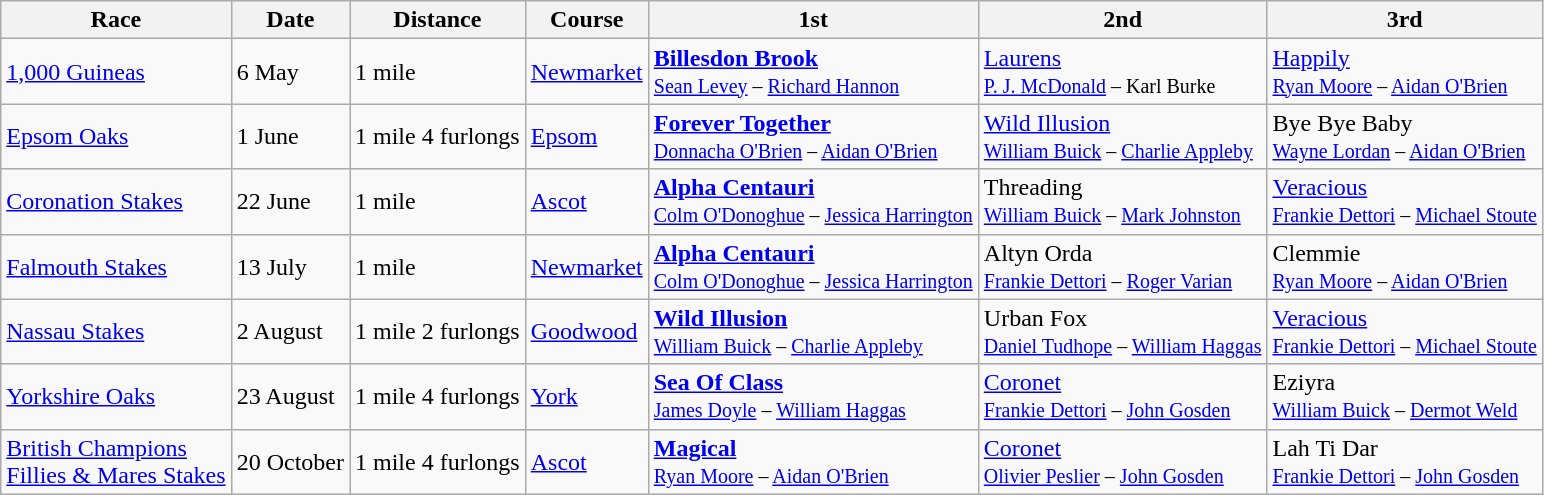<table class="wikitable sortable">
<tr>
<th>Race</th>
<th>Date</th>
<th>Distance</th>
<th>Course</th>
<th>1st</th>
<th>2nd</th>
<th>3rd</th>
</tr>
<tr>
<td><a href='#'>1,000 Guineas</a></td>
<td>6 May</td>
<td>1 mile</td>
<td><a href='#'>Newmarket</a></td>
<td><strong><a href='#'>Billesdon Brook</a></strong><br><small><a href='#'>Sean Levey</a> – <a href='#'>Richard Hannon</a></small></td>
<td><a href='#'>Laurens</a><br><small><a href='#'>P. J. McDonald</a> – Karl Burke</small></td>
<td><a href='#'>Happily</a><br><small><a href='#'>Ryan Moore</a> – <a href='#'>Aidan O'Brien</a></small></td>
</tr>
<tr>
<td><a href='#'>Epsom Oaks</a></td>
<td>1 June</td>
<td>1 mile 4 furlongs</td>
<td><a href='#'>Epsom</a></td>
<td><strong><a href='#'>Forever Together</a></strong><br><small><a href='#'>Donnacha O'Brien</a> – <a href='#'>Aidan O'Brien</a></small></td>
<td><a href='#'>Wild Illusion</a><br><small><a href='#'>William Buick</a> – <a href='#'>Charlie Appleby</a></small></td>
<td>Bye Bye Baby<br><small><a href='#'>Wayne Lordan</a> – <a href='#'>Aidan O'Brien</a></small></td>
</tr>
<tr>
<td><a href='#'>Coronation Stakes</a></td>
<td>22 June</td>
<td>1 mile</td>
<td><a href='#'>Ascot</a></td>
<td><strong><a href='#'>Alpha Centauri</a></strong><br><small><a href='#'>Colm O'Donoghue</a> – <a href='#'>Jessica Harrington</a></small></td>
<td>Threading<br><small><a href='#'>William Buick</a> – <a href='#'>Mark Johnston</a></small></td>
<td><a href='#'>Veracious</a><br><small><a href='#'>Frankie Dettori</a> – <a href='#'>Michael Stoute</a></small></td>
</tr>
<tr>
<td><a href='#'>Falmouth Stakes</a></td>
<td>13 July</td>
<td>1 mile</td>
<td><a href='#'>Newmarket</a></td>
<td><strong><a href='#'>Alpha Centauri</a></strong><br><small><a href='#'>Colm O'Donoghue</a> – <a href='#'>Jessica Harrington</a></small></td>
<td>Altyn Orda<br><small><a href='#'>Frankie Dettori</a> – <a href='#'>Roger Varian</a></small></td>
<td>Clemmie<br><small><a href='#'>Ryan Moore</a> – <a href='#'>Aidan O'Brien</a></small></td>
</tr>
<tr>
<td><a href='#'>Nassau Stakes</a></td>
<td>2 August</td>
<td>1 mile 2 furlongs</td>
<td><a href='#'>Goodwood</a></td>
<td><strong><a href='#'>Wild Illusion</a></strong><br><small><a href='#'>William Buick</a> – <a href='#'>Charlie Appleby</a></small></td>
<td>Urban Fox<br><small><a href='#'>Daniel Tudhope</a> – <a href='#'>William Haggas</a></small></td>
<td><a href='#'>Veracious</a><br><small><a href='#'>Frankie Dettori</a> – <a href='#'>Michael Stoute</a></small></td>
</tr>
<tr>
<td><a href='#'>Yorkshire Oaks</a></td>
<td>23 August</td>
<td>1 mile 4 furlongs</td>
<td><a href='#'>York</a></td>
<td><strong><a href='#'>Sea Of Class</a></strong><br><small><a href='#'>James Doyle</a> – <a href='#'>William Haggas</a></small></td>
<td><a href='#'>Coronet</a><br><small><a href='#'>Frankie Dettori</a> – <a href='#'>John Gosden</a></small></td>
<td>Eziyra<br><small><a href='#'>William Buick</a> – <a href='#'>Dermot Weld</a></small></td>
</tr>
<tr>
<td><a href='#'>British Champions<br>Fillies & Mares Stakes</a></td>
<td>20 October</td>
<td>1 mile 4 furlongs</td>
<td><a href='#'>Ascot</a></td>
<td><strong><a href='#'>Magical</a></strong><br><small><a href='#'>Ryan Moore</a> – <a href='#'>Aidan O'Brien</a></small></td>
<td><a href='#'>Coronet</a><br><small><a href='#'>Olivier Peslier</a> – <a href='#'>John Gosden</a></small></td>
<td>Lah Ti Dar<br><small><a href='#'>Frankie Dettori</a> – <a href='#'>John Gosden</a></small></td>
</tr>
</table>
